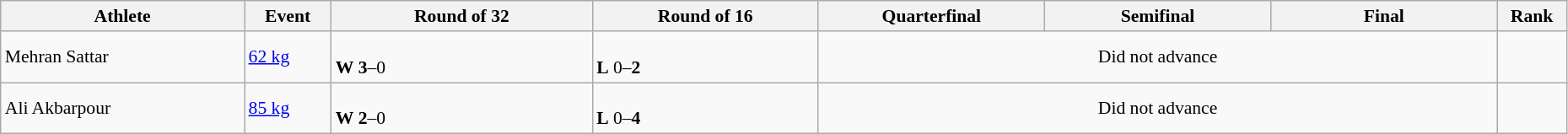<table class="wikitable" width="98%" style="text-align:left; font-size:90%">
<tr>
<th width="14%">Athlete</th>
<th width="5%">Event</th>
<th width="15%">Round of 32</th>
<th width="13%">Round of 16</th>
<th width="13%">Quarterfinal</th>
<th width="13%">Semifinal</th>
<th width="13%">Final</th>
<th width="4%">Rank</th>
</tr>
<tr>
<td>Mehran Sattar</td>
<td><a href='#'>62 kg</a></td>
<td><br><strong>W</strong> <strong>3</strong>–0</td>
<td><br><strong>L</strong> 0–<strong>2</strong></td>
<td align=center colspan=3>Did not advance</td>
<td align=center></td>
</tr>
<tr>
<td>Ali Akbarpour</td>
<td><a href='#'>85 kg</a></td>
<td><br><strong>W</strong> <strong>2</strong>–0</td>
<td><br><strong>L</strong> 0–<strong>4</strong></td>
<td align=center colspan=3>Did not advance</td>
<td align=center></td>
</tr>
</table>
